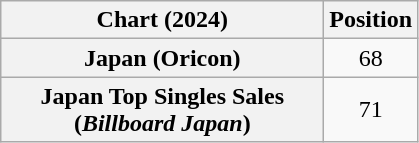<table class="wikitable plainrowheaders" style="text-align:center;">
<tr>
<th style=width:13em;">Chart (2024)</th>
<th scope="col">Position</th>
</tr>
<tr>
<th scope="row">Japan (Oricon)</th>
<td>68</td>
</tr>
<tr>
<th scope="row">Japan Top Singles Sales (<em>Billboard Japan</em>)</th>
<td>71</td>
</tr>
</table>
